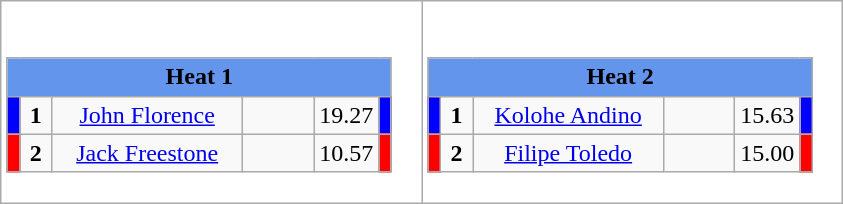<table class="wikitable" style="background:#fff;">
<tr>
<td><div><br><table class="wikitable">
<tr>
<td colspan="6"  style="text-align:center; background:#6495ed;"><strong>Heat 1</strong></td>
</tr>
<tr>
<td style="width:01px; background: #00f;"></td>
<td style="width:14px; text-align:center;"><strong>1</strong></td>
<td style="width:120px; text-align:center;"><a href='#'>John Florence</a></td>
<td style="width:40px; text-align:center;"></td>
<td style="width:20px; text-align:center;">19.27</td>
<td style="width:01px; background: #00f;"></td>
</tr>
<tr>
<td style="width:01px; background: #f00;"></td>
<td style="width:14px; text-align:center;"><strong>2</strong></td>
<td style="width:120px; text-align:center;"><a href='#'>Jack Freestone</a></td>
<td style="width:40px; text-align:center;"></td>
<td style="width:20px; text-align:center;">10.57</td>
<td style="width:01px; background: #f00;"></td>
</tr>
</table>
</div></td>
<td><div><br><table class="wikitable">
<tr>
<td colspan="6"  style="text-align:center; background:#6495ed;"><strong>Heat 2</strong></td>
</tr>
<tr>
<td style="width:01px; background: #00f;"></td>
<td style="width:14px; text-align:center;"><strong>1</strong></td>
<td style="width:120px; text-align:center;"><a href='#'>Kolohe Andino</a></td>
<td style="width:40px; text-align:center;"></td>
<td style="width:20px; text-align:center;">15.63</td>
<td style="width:01px; background: #00f;"></td>
</tr>
<tr>
<td style="width:01px; background: #f00;"></td>
<td style="width:14px; text-align:center;"><strong>2</strong></td>
<td style="width:120px; text-align:center;"><a href='#'>Filipe Toledo</a></td>
<td style="width:40px; text-align:center;"></td>
<td style="width:20px; text-align:center;">15.00</td>
<td style="width:01px; background: #f00;"></td>
</tr>
</table>
</div></td>
</tr>
</table>
